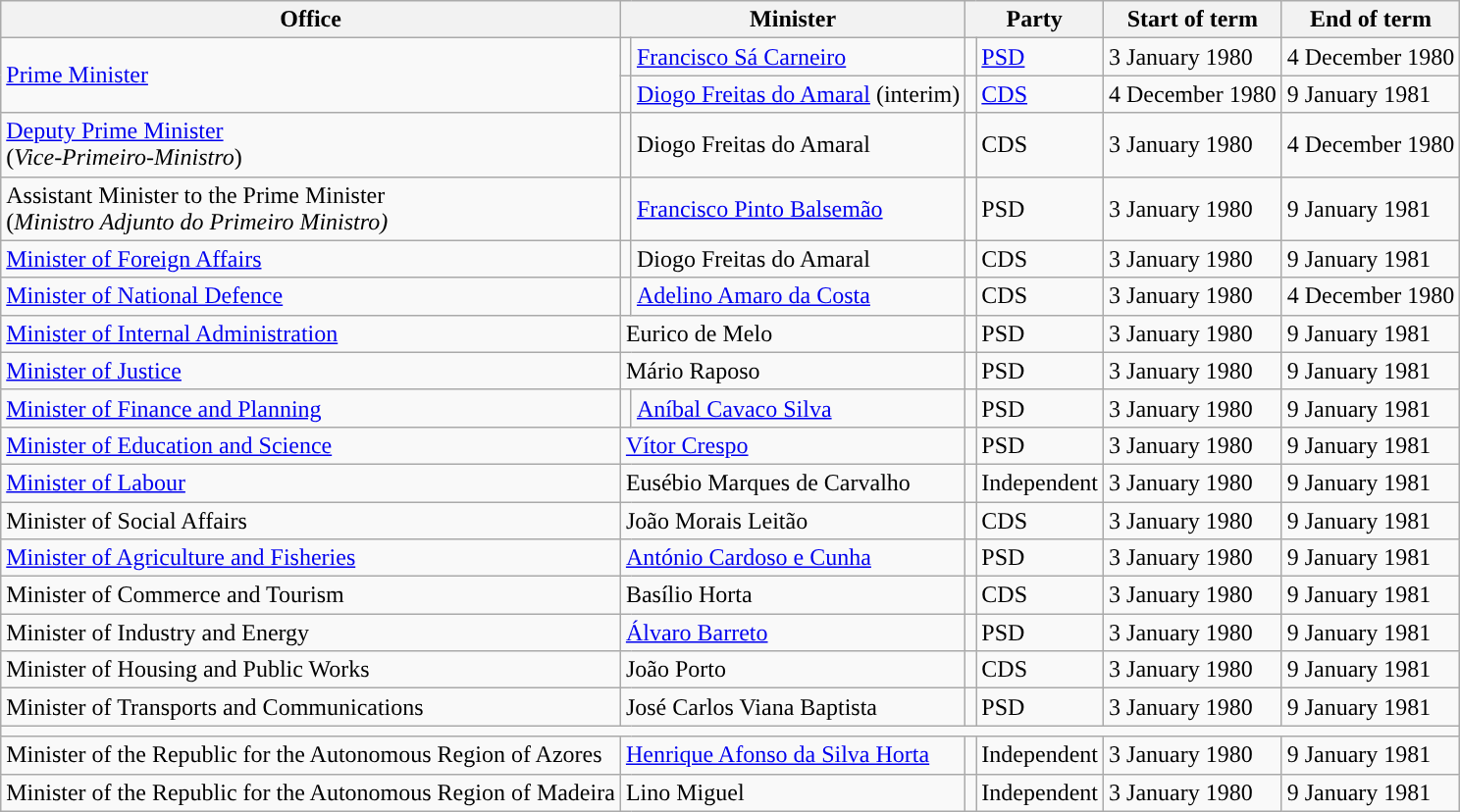<table class="wikitable">
<tr>
<th>Office</th>
<th colspan="2">Minister</th>
<th colspan="2">Party</th>
<th>Start of term</th>
<th>End of term</th>
</tr>
<tr>
<td rowspan="2"><a href='#'>Prime Minister</a></td>
<td></td>
<td><a href='#'>Francisco Sá Carneiro</a></td>
<td style="background:"></td>
<td><a href='#'>PSD</a></td>
<td>3 January 1980</td>
<td>4 December 1980</td>
</tr>
<tr>
<td></td>
<td><a href='#'>Diogo Freitas do Amaral</a> (interim)</td>
<td style="background:"></td>
<td><a href='#'>CDS</a></td>
<td>4 December 1980</td>
<td>9 January 1981</td>
</tr>
<tr>
<td><a href='#'>Deputy Prime Minister</a><br>(<em>Vice-Primeiro-Ministro</em>)</td>
<td></td>
<td>Diogo Freitas do Amaral</td>
<td style="background:"></td>
<td>CDS</td>
<td>3 January 1980</td>
<td>4 December 1980</td>
</tr>
<tr>
<td>Assistant Minister to the Prime Minister<br>(<em>Ministro Adjunto do Primeiro Ministro)</em></td>
<td></td>
<td><a href='#'>Francisco Pinto Balsemão</a></td>
<td style="background:"></td>
<td>PSD</td>
<td>3 January 1980</td>
<td>9 January 1981</td>
</tr>
<tr>
<td><a href='#'>Minister of Foreign Affairs</a></td>
<td></td>
<td>Diogo Freitas do Amaral</td>
<td style="background:"></td>
<td>CDS</td>
<td>3 January 1980</td>
<td>9 January 1981</td>
</tr>
<tr>
<td><a href='#'>Minister of National Defence</a></td>
<td></td>
<td><a href='#'>Adelino Amaro da Costa</a></td>
<td style="background:"></td>
<td>CDS</td>
<td>3 January 1980</td>
<td>4 December 1980</td>
</tr>
<tr>
<td><a href='#'>Minister of Internal Administration</a></td>
<td colspan="2">Eurico de Melo</td>
<td style="background:"></td>
<td>PSD</td>
<td>3 January 1980</td>
<td>9 January 1981</td>
</tr>
<tr>
<td><a href='#'>Minister of Justice</a></td>
<td colspan="2">Mário Raposo</td>
<td style="background:"></td>
<td>PSD</td>
<td>3 January 1980</td>
<td>9 January 1981</td>
</tr>
<tr>
<td><a href='#'>Minister of Finance and Planning</a></td>
<td></td>
<td><a href='#'>Aníbal Cavaco Silva</a></td>
<td style="background:"></td>
<td>PSD</td>
<td>3 January 1980</td>
<td>9 January 1981</td>
</tr>
<tr>
<td><a href='#'>Minister of Education and Science</a></td>
<td colspan="2"><a href='#'>Vítor Crespo</a></td>
<td style="background:"></td>
<td>PSD</td>
<td>3 January 1980</td>
<td>9 January 1981</td>
</tr>
<tr>
<td><a href='#'>Minister of Labour</a></td>
<td colspan="2">Eusébio Marques de Carvalho</td>
<td style="background:"></td>
<td>Independent</td>
<td>3 January 1980</td>
<td>9 January 1981</td>
</tr>
<tr>
<td>Minister of Social Affairs</td>
<td colspan="2">João Morais Leitão</td>
<td style="background:"></td>
<td>CDS</td>
<td>3 January 1980</td>
<td>9 January 1981</td>
</tr>
<tr>
<td><a href='#'>Minister of Agriculture and Fisheries</a></td>
<td colspan="2"><a href='#'>António Cardoso e Cunha</a></td>
<td style="background:"></td>
<td>PSD</td>
<td>3 January 1980</td>
<td>9 January 1981</td>
</tr>
<tr>
<td>Minister of Commerce and Tourism</td>
<td colspan="2">Basílio Horta</td>
<td style="background:"></td>
<td>CDS</td>
<td>3 January 1980</td>
<td>9 January 1981</td>
</tr>
<tr>
<td>Minister of Industry and Energy</td>
<td colspan="2"><a href='#'>Álvaro Barreto</a></td>
<td style="background:"></td>
<td>PSD</td>
<td>3 January 1980</td>
<td>9 January 1981</td>
</tr>
<tr>
<td>Minister of Housing and Public Works</td>
<td colspan="2">João Porto</td>
<td style="background:"></td>
<td>CDS</td>
<td>3 January 1980</td>
<td>9 January 1981</td>
</tr>
<tr>
<td>Minister of Transports and Communications</td>
<td colspan="2">José Carlos Viana Baptista</td>
<td style="background:"></td>
<td>PSD</td>
<td>3 January 1980</td>
<td>9 January 1981</td>
</tr>
<tr>
<td colspan="7"></td>
</tr>
<tr>
<td>Minister of the Republic for the Autonomous Region of Azores</td>
<td colspan="2"><a href='#'>Henrique Afonso da Silva Horta</a></td>
<td style="background:"></td>
<td>Independent</td>
<td>3 January 1980</td>
<td>9 January 1981</td>
</tr>
<tr>
<td>Minister of the Republic for the Autonomous Region of Madeira</td>
<td colspan="2">Lino Miguel</td>
<td style="background:"></td>
<td>Independent</td>
<td>3 January 1980</td>
<td>9 January 1981</td>
</tr>
</table>
